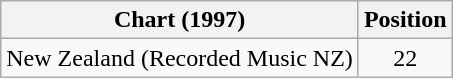<table class="wikitable sortable">
<tr>
<th>Chart (1997)</th>
<th>Position</th>
</tr>
<tr>
<td align="left">New Zealand (Recorded Music NZ)</td>
<td align="center">22</td>
</tr>
</table>
